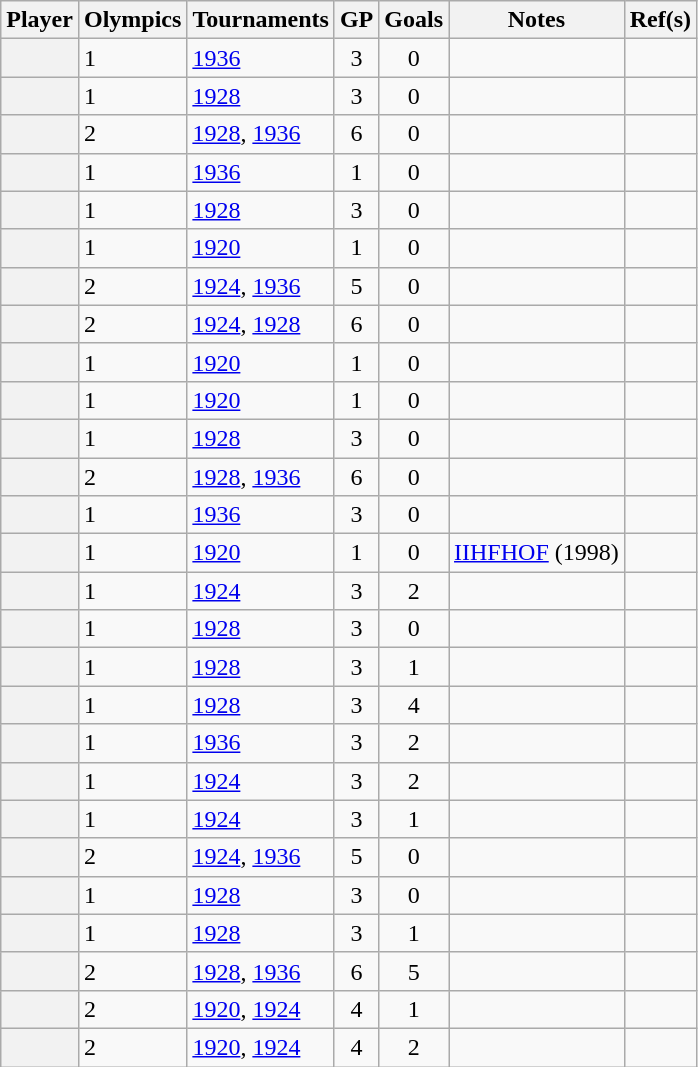<table class="wikitable sortable plainrowheaders" style="text-align:center;">
<tr>
<th scope="col">Player</th>
<th scope="col">Olympics</th>
<th scope="col">Tournaments</th>
<th scope="col">GP</th>
<th scope="col">Goals</th>
<th scope="col">Notes</th>
<th scope="col" class="unsortable">Ref(s)</th>
</tr>
<tr>
<th scope="row"></th>
<td align=left>1</td>
<td align=left><a href='#'>1936</a></td>
<td>3</td>
<td>0</td>
<td align=left></td>
<td align=center></td>
</tr>
<tr>
<th scope="row"></th>
<td align=left>1</td>
<td align=left><a href='#'>1928</a></td>
<td>3</td>
<td>0</td>
<td align=left></td>
<td align=center></td>
</tr>
<tr>
<th scope="row"></th>
<td align=left>2</td>
<td align=left><a href='#'>1928</a>, <a href='#'>1936</a></td>
<td>6</td>
<td>0</td>
<td align=left></td>
<td align=center></td>
</tr>
<tr>
<th scope="row"></th>
<td align=left>1</td>
<td align=left><a href='#'>1936</a></td>
<td>1</td>
<td>0</td>
<td align=left></td>
<td align=center></td>
</tr>
<tr>
<th scope="row"></th>
<td align=left>1</td>
<td align=left><a href='#'>1928</a></td>
<td>3</td>
<td>0</td>
<td align=left></td>
<td align=center></td>
</tr>
<tr>
<th scope="row"></th>
<td align=left>1</td>
<td align=left><a href='#'>1920</a></td>
<td>1</td>
<td>0</td>
<td align=left></td>
<td align=center></td>
</tr>
<tr>
<th scope="row"></th>
<td align=left>2</td>
<td align=left><a href='#'>1924</a>, <a href='#'>1936</a></td>
<td>5</td>
<td>0</td>
<td align=left></td>
<td align=center></td>
</tr>
<tr>
<th scope="row"></th>
<td align=left>2</td>
<td align=left><a href='#'>1924</a>, <a href='#'>1928</a></td>
<td>6</td>
<td>0</td>
<td align=left></td>
<td align=center></td>
</tr>
<tr>
<th scope="row"></th>
<td align=left>1</td>
<td align=left><a href='#'>1920</a></td>
<td>1</td>
<td>0</td>
<td align=left></td>
<td align=center></td>
</tr>
<tr>
<th scope="row"></th>
<td align=left>1</td>
<td align=left><a href='#'>1920</a></td>
<td>1</td>
<td>0</td>
<td align=left></td>
<td align=center></td>
</tr>
<tr>
<th scope="row"></th>
<td align=left>1</td>
<td align=left><a href='#'>1928</a></td>
<td>3</td>
<td>0</td>
<td align=left></td>
<td align=center></td>
</tr>
<tr>
<th scope="row"></th>
<td align=left>2</td>
<td align=left><a href='#'>1928</a>, <a href='#'>1936</a></td>
<td>6</td>
<td>0</td>
<td align=left></td>
<td align=center></td>
</tr>
<tr>
<th scope="row"></th>
<td align=left>1</td>
<td align=left><a href='#'>1936</a></td>
<td>3</td>
<td>0</td>
<td align=left></td>
<td align=center></td>
</tr>
<tr>
<th scope="row"></th>
<td align=left>1</td>
<td align=left><a href='#'>1920</a></td>
<td>1</td>
<td>0</td>
<td align=left><a href='#'>IIHFHOF</a> (1998)</td>
<td align=center></td>
</tr>
<tr>
<th scope="row"></th>
<td align=left>1</td>
<td align=left><a href='#'>1924</a></td>
<td>3</td>
<td>2</td>
<td align=left></td>
<td align=center></td>
</tr>
<tr>
<th scope="row"></th>
<td align=left>1</td>
<td align=left><a href='#'>1928</a></td>
<td>3</td>
<td>0</td>
<td align=left></td>
<td align=center></td>
</tr>
<tr>
<th scope="row"></th>
<td align=left>1</td>
<td align=left><a href='#'>1928</a></td>
<td>3</td>
<td>1</td>
<td align=left></td>
<td align=center></td>
</tr>
<tr>
<th scope="row"></th>
<td align=left>1</td>
<td align=left><a href='#'>1928</a></td>
<td>3</td>
<td>4</td>
<td align=left></td>
<td align=center></td>
</tr>
<tr>
<th scope="row"></th>
<td align=left>1</td>
<td align=left><a href='#'>1936</a></td>
<td>3</td>
<td>2</td>
<td align=left></td>
<td align=center></td>
</tr>
<tr>
<th scope="row"></th>
<td align=left>1</td>
<td align=left><a href='#'>1924</a></td>
<td>3</td>
<td>2</td>
<td align=left></td>
<td align=center></td>
</tr>
<tr>
<th scope="row"></th>
<td align=left>1</td>
<td align=left><a href='#'>1924</a></td>
<td>3</td>
<td>1</td>
<td align=left></td>
<td align=center></td>
</tr>
<tr>
<th scope="row"></th>
<td align=left>2</td>
<td align=left><a href='#'>1924</a>, <a href='#'>1936</a></td>
<td>5</td>
<td>0</td>
<td align=left></td>
<td align=center></td>
</tr>
<tr>
<th scope="row"></th>
<td align=left>1</td>
<td align=left><a href='#'>1928</a></td>
<td>3</td>
<td>0</td>
<td align=left></td>
<td align=center></td>
</tr>
<tr>
<th scope="row"></th>
<td align=left>1</td>
<td align=left><a href='#'>1928</a></td>
<td>3</td>
<td>1</td>
<td align=left></td>
<td align=center></td>
</tr>
<tr>
<th scope="row"></th>
<td align=left>2</td>
<td align=left><a href='#'>1928</a>, <a href='#'>1936</a></td>
<td>6</td>
<td>5</td>
<td align=left></td>
<td align=center></td>
</tr>
<tr>
<th scope="row"></th>
<td align=left>2</td>
<td align=left><a href='#'>1920</a>, <a href='#'>1924</a></td>
<td>4</td>
<td>1</td>
<td align=left></td>
<td align=center></td>
</tr>
<tr>
<th scope="row"></th>
<td align=left>2</td>
<td align=left><a href='#'>1920</a>, <a href='#'>1924</a></td>
<td>4</td>
<td>2</td>
<td align=left></td>
<td align=center></td>
</tr>
</table>
